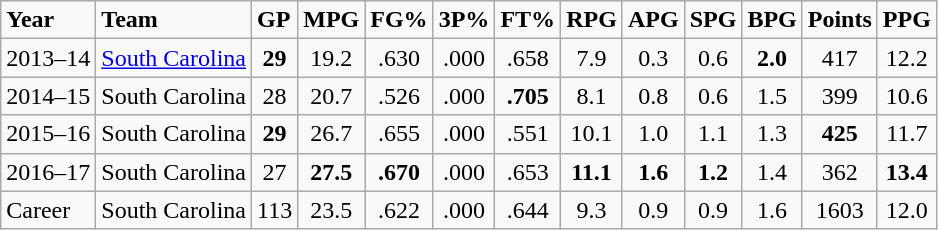<table class="wikitable sortable">
<tr>
<td><strong>Year</strong></td>
<td><strong>Team</strong></td>
<td><strong>GP</strong></td>
<td><strong>MPG</strong></td>
<td><strong>FG%</strong></td>
<td><strong>3P%</strong></td>
<td><strong>FT%</strong></td>
<td><strong>RPG</strong></td>
<td><strong>APG</strong></td>
<td><strong>SPG</strong></td>
<td><strong>BPG</strong></td>
<td><strong>Points</strong></td>
<td><strong>PPG</strong></td>
</tr>
<tr style="text-align: Center;">
<td style="text-align:left;">2013–14</td>
<td style="text-align:left;"><a href='#'>South Carolina</a></td>
<td><strong>29</strong></td>
<td>19.2</td>
<td>.630</td>
<td>.000</td>
<td>.658</td>
<td>7.9</td>
<td>0.3</td>
<td>0.6</td>
<td><strong>2.0</strong></td>
<td>417</td>
<td>12.2</td>
</tr>
<tr style="text-align: Center;">
<td style="text-align:left;">2014–15</td>
<td style="text-align:left;">South Carolina</td>
<td>28</td>
<td>20.7</td>
<td>.526</td>
<td>.000</td>
<td><strong>.705</strong></td>
<td>8.1</td>
<td>0.8</td>
<td>0.6</td>
<td>1.5</td>
<td>399</td>
<td>10.6</td>
</tr>
<tr style="text-align: Center;">
<td style="text-align:left;">2015–16</td>
<td style="text-align:left;">South Carolina</td>
<td><strong>29</strong></td>
<td>26.7</td>
<td>.655</td>
<td>.000</td>
<td>.551</td>
<td>10.1</td>
<td>1.0</td>
<td>1.1</td>
<td>1.3</td>
<td><strong>425</strong></td>
<td>11.7</td>
</tr>
<tr style="text-align: Center;">
<td style="text-align:left;">2016–17</td>
<td style="text-align:left;">South Carolina</td>
<td>27</td>
<td><strong>27.5</strong></td>
<td><strong>.670</strong></td>
<td>.000</td>
<td>.653</td>
<td><strong>11.1</strong></td>
<td><strong>1.6</strong></td>
<td><strong>1.2</strong></td>
<td>1.4</td>
<td>362</td>
<td><strong>13.4</strong></td>
</tr>
<tr style="text-align: Center;">
<td style="text-align:left;">Career</td>
<td style="text-align:left;">South Carolina</td>
<td>113</td>
<td>23.5</td>
<td>.622</td>
<td>.000</td>
<td>.644</td>
<td>9.3</td>
<td>0.9</td>
<td>0.9</td>
<td>1.6</td>
<td>1603</td>
<td>12.0</td>
</tr>
</table>
